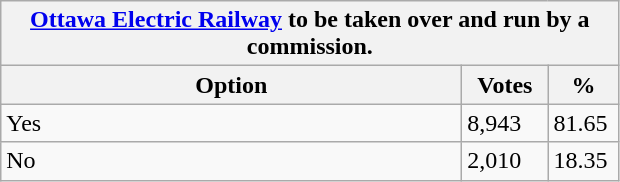<table class="wikitable">
<tr>
<th colspan="3"><a href='#'>Ottawa Electric Railway</a> to be taken over and run by a commission.</th>
</tr>
<tr>
<th style="width: 300px">Option</th>
<th style="width: 50px">Votes</th>
<th style="width: 40px">%</th>
</tr>
<tr>
<td>Yes</td>
<td>8,943</td>
<td>81.65</td>
</tr>
<tr>
<td>No</td>
<td>2,010</td>
<td>18.35</td>
</tr>
</table>
